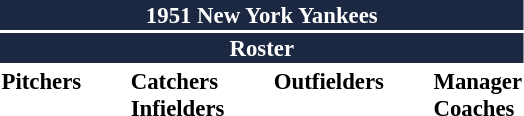<table class="toccolours" style="font-size: 95%;">
<tr>
<th colspan="10" style="background-color: #1c2841; color: white; text-align: center;">1951 New York Yankees</th>
</tr>
<tr>
<td colspan="10" style="background-color:#1c2841; color: white; text-align: center;"><strong>Roster</strong></td>
</tr>
<tr>
<td valign="top"><strong>Pitchers</strong><br>

















</td>
<td width="25px"></td>
<td valign="top"><strong>Catchers</strong><br>



<strong>Infielders</strong>









</td>
<td width="25px"></td>
<td valign="top"><strong>Outfielders</strong><br>






</td>
<td width="25px"></td>
<td valign="top"><strong>Manager</strong><br>
<strong>Coaches</strong>



</td>
</tr>
</table>
